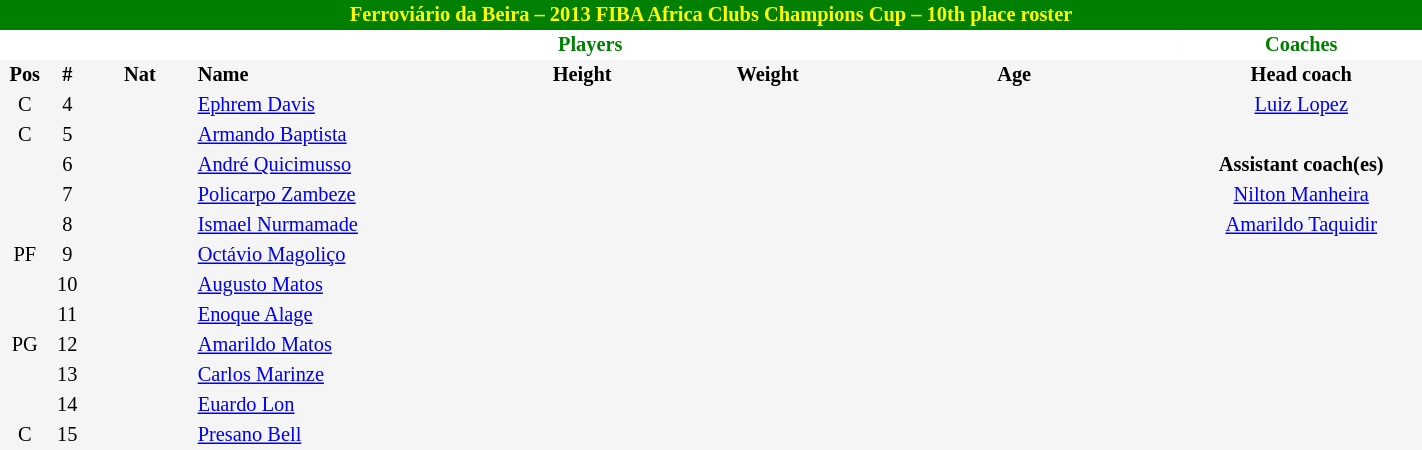<table border=0 cellpadding=2 cellspacing=0  |- bgcolor=#f5f5f5 style="text-align:center; font-size:85%;" width=75%>
<tr>
<td colspan="8" style="background: green; color: yellow"><strong>Ferroviário da Beira – 2013 FIBA Africa Clubs Champions Cup – 10th place roster</strong></td>
</tr>
<tr>
<td colspan="7" style="background: white; color: green"><strong>Players</strong></td>
<td style="background: white; color: green"><strong>Coaches</strong></td>
</tr>
<tr style="background=#f5f5f5; color: black">
<th width=5px>Pos</th>
<th width=5px>#</th>
<th width=50px>Nat</th>
<th width=135px align=left>Name</th>
<th width=100px>Height</th>
<th width=75px>Weight</th>
<th width=160px>Age</th>
<th width=115px>Head coach</th>
</tr>
<tr>
<td>C</td>
<td>4</td>
<td></td>
<td align=left><a href='#'>Ephrem Davis</a></td>
<td><span></span></td>
<td><span></span></td>
<td></td>
<td> <a href='#'>Luiz Lopez</a></td>
</tr>
<tr>
<td>C</td>
<td>5</td>
<td></td>
<td align=left><a href='#'>Armando Baptista</a></td>
<td><span></span></td>
<td></td>
<td><span></span></td>
<td></td>
</tr>
<tr>
<td></td>
<td>6</td>
<td></td>
<td align=left><a href='#'>André Quicimusso</a></td>
<td></td>
<td></td>
<td><span></span></td>
<td><strong>Assistant coach(es)</strong></td>
</tr>
<tr>
<td></td>
<td>7</td>
<td></td>
<td align=left><a href='#'>Policarpo Zambeze</a></td>
<td></td>
<td></td>
<td></td>
<td> <a href='#'>Nilton Manheira</a></td>
</tr>
<tr>
<td></td>
<td>8</td>
<td></td>
<td align=left><a href='#'>Ismael Nurmamade</a></td>
<td></td>
<td></td>
<td><span></span></td>
<td> <a href='#'>Amarildo Taquidir</a></td>
</tr>
<tr>
<td>PF</td>
<td>9</td>
<td></td>
<td align=left><a href='#'>Octávio Magoliço</a></td>
<td><span></span></td>
<td></td>
<td><span></span></td>
<td></td>
</tr>
<tr>
<td></td>
<td>10</td>
<td></td>
<td align=left><a href='#'>Augusto Matos</a></td>
<td><span></span></td>
<td></td>
<td><span></span></td>
<td></td>
</tr>
<tr>
<td></td>
<td>11</td>
<td></td>
<td align=left><a href='#'>Enoque Alage</a></td>
<td></td>
<td></td>
<td></td>
<td></td>
</tr>
<tr>
<td>PG</td>
<td>12</td>
<td></td>
<td align=left><a href='#'>Amarildo Matos</a></td>
<td><span></span></td>
<td></td>
<td><span></span></td>
<td></td>
</tr>
<tr>
<td></td>
<td>13</td>
<td></td>
<td align=left><a href='#'>Carlos Marinze</a></td>
<td></td>
<td></td>
<td><span></span></td>
<td></td>
</tr>
<tr>
<td></td>
<td>14</td>
<td></td>
<td align=left><a href='#'>Euardo Lon</a></td>
<td></td>
<td></td>
<td></td>
<td></td>
</tr>
<tr>
<td>C</td>
<td>15</td>
<td></td>
<td align=left><a href='#'>Presano Bell</a></td>
<td><span></span></td>
<td><span></span></td>
<td><span></span></td>
<td></td>
</tr>
</table>
